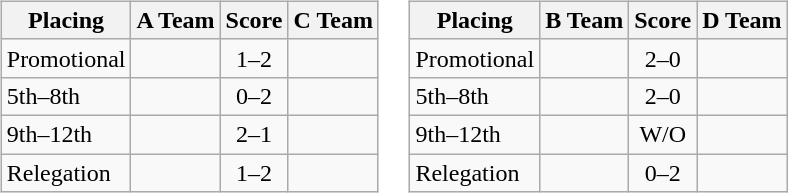<table>
<tr valign=top>
<td><br><table class=wikitable style="border:1px solid #AAAAAA;">
<tr>
<th>Placing</th>
<th>A Team</th>
<th>Score</th>
<th>C Team</th>
</tr>
<tr>
<td>Promotional</td>
<td></td>
<td align="center">1–2</td>
<td><strong></strong></td>
</tr>
<tr>
<td>5th–8th</td>
<td></td>
<td align="center">0–2</td>
<td><strong></strong></td>
</tr>
<tr>
<td>9th–12th</td>
<td><strong></strong></td>
<td align="center">2–1</td>
<td></td>
</tr>
<tr>
<td>Relegation</td>
<td></td>
<td align="center">1–2</td>
<td><strong></strong></td>
</tr>
</table>
</td>
<td><br><table class=wikitable style="border:1px solid #AAAAAA;">
<tr>
<th>Placing</th>
<th>B Team</th>
<th>Score</th>
<th>D Team</th>
</tr>
<tr>
<td>Promotional</td>
<td><strong></strong></td>
<td align="center">2–0</td>
<td></td>
</tr>
<tr>
<td>5th–8th</td>
<td><strong></strong></td>
<td align="center">2–0</td>
<td></td>
</tr>
<tr>
<td>9th–12th</td>
<td><strong></strong></td>
<td align="center">W/O</td>
<td></td>
</tr>
<tr>
<td>Relegation</td>
<td></td>
<td align="center">0–2</td>
<td><strong></strong></td>
</tr>
</table>
</td>
</tr>
</table>
